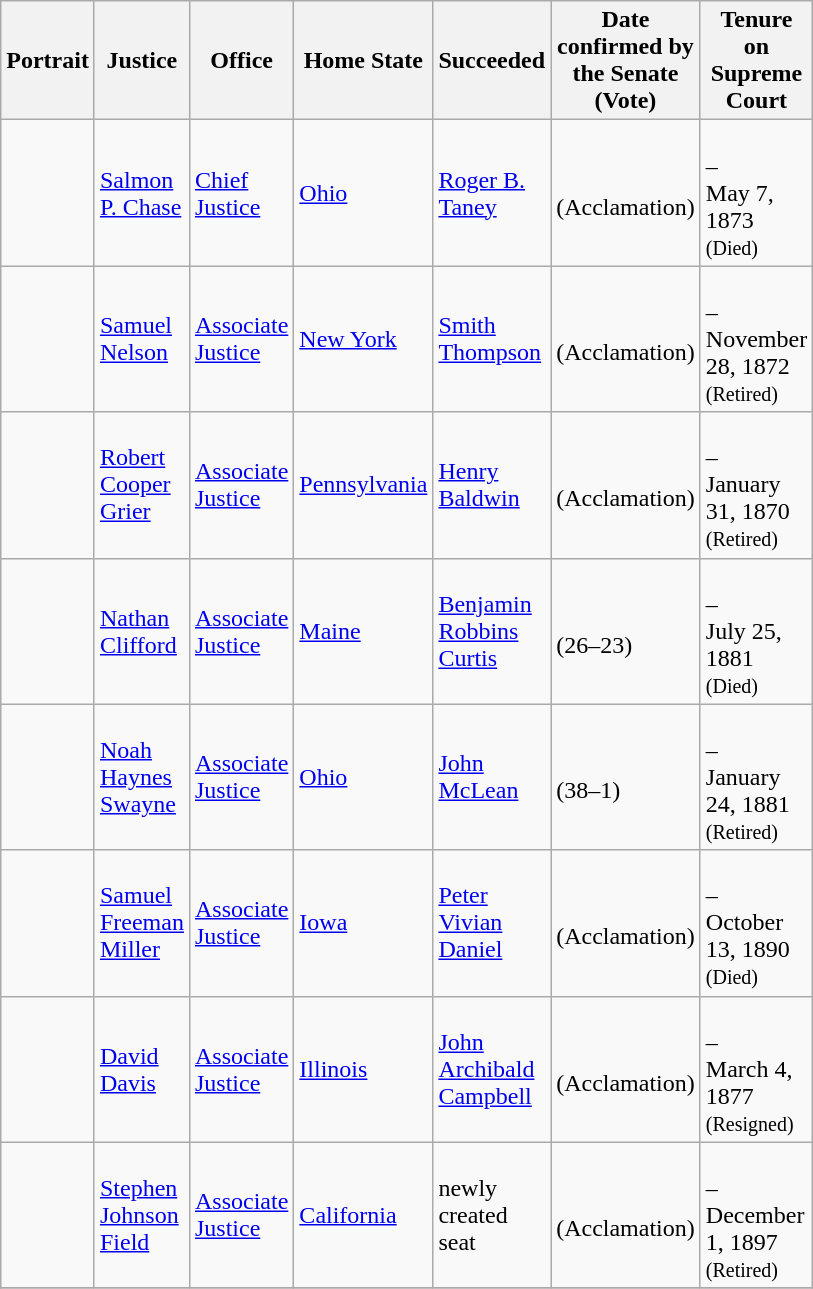<table class="wikitable sortable">
<tr>
<th scope="col" style="width: 10px;">Portrait</th>
<th scope="col" style="width: 10px;">Justice</th>
<th scope="col" style="width: 10px;">Office</th>
<th scope="col" style="width: 10px;">Home State</th>
<th scope="col" style="width: 10px;">Succeeded</th>
<th scope="col" style="width: 10px;">Date confirmed by the Senate<br>(Vote)</th>
<th scope="col" style="width: 10px;">Tenure on Supreme Court</th>
</tr>
<tr>
<td></td>
<td><a href='#'>Salmon P. Chase</a></td>
<td><a href='#'>Chief Justice</a></td>
<td><a href='#'>Ohio</a></td>
<td><a href='#'>Roger B. Taney</a></td>
<td><br>(Acclamation)</td>
<td><br>–<br>May 7, 1873<br><small>(Died)</small></td>
</tr>
<tr>
<td></td>
<td><a href='#'>Samuel Nelson</a></td>
<td><a href='#'>Associate Justice</a></td>
<td><a href='#'>New York</a></td>
<td><a href='#'>Smith Thompson</a></td>
<td><br>(Acclamation)</td>
<td><br>–<br>November 28, 1872<br><small>(Retired)</small></td>
</tr>
<tr>
<td></td>
<td><a href='#'>Robert Cooper Grier</a></td>
<td><a href='#'>Associate Justice</a></td>
<td><a href='#'>Pennsylvania</a></td>
<td><a href='#'>Henry Baldwin</a></td>
<td><br>(Acclamation)</td>
<td><br>–<br>January 31, 1870<br><small>(Retired)</small></td>
</tr>
<tr>
<td></td>
<td><a href='#'>Nathan Clifford</a></td>
<td><a href='#'>Associate Justice</a></td>
<td><a href='#'>Maine</a></td>
<td><a href='#'>Benjamin Robbins Curtis</a></td>
<td><br>(26–23)</td>
<td><br>–<br>July 25, 1881<br><small>(Died)</small></td>
</tr>
<tr>
<td></td>
<td><a href='#'>Noah Haynes Swayne</a></td>
<td><a href='#'>Associate Justice</a></td>
<td><a href='#'>Ohio</a></td>
<td><a href='#'>John McLean</a></td>
<td><br>(38–1)</td>
<td><br>–<br>January 24, 1881<br><small>(Retired)</small></td>
</tr>
<tr>
<td></td>
<td><a href='#'>Samuel Freeman Miller</a></td>
<td><a href='#'>Associate Justice</a></td>
<td><a href='#'>Iowa</a></td>
<td><a href='#'>Peter Vivian Daniel</a></td>
<td><br>(Acclamation)</td>
<td><br>–<br>October 13, 1890<br><small>(Died)</small></td>
</tr>
<tr>
<td></td>
<td><a href='#'>David Davis</a></td>
<td><a href='#'>Associate Justice</a></td>
<td><a href='#'>Illinois</a></td>
<td><a href='#'>John Archibald Campbell</a></td>
<td><br>(Acclamation)</td>
<td><br>–<br>March 4, 1877<br><small>(Resigned)</small></td>
</tr>
<tr>
<td></td>
<td><a href='#'>Stephen Johnson Field</a></td>
<td><a href='#'>Associate Justice</a></td>
<td><a href='#'>California</a></td>
<td>newly created seat</td>
<td><br>(Acclamation)</td>
<td><br>–<br>December 1, 1897<br><small>(Retired)</small></td>
</tr>
<tr>
</tr>
</table>
